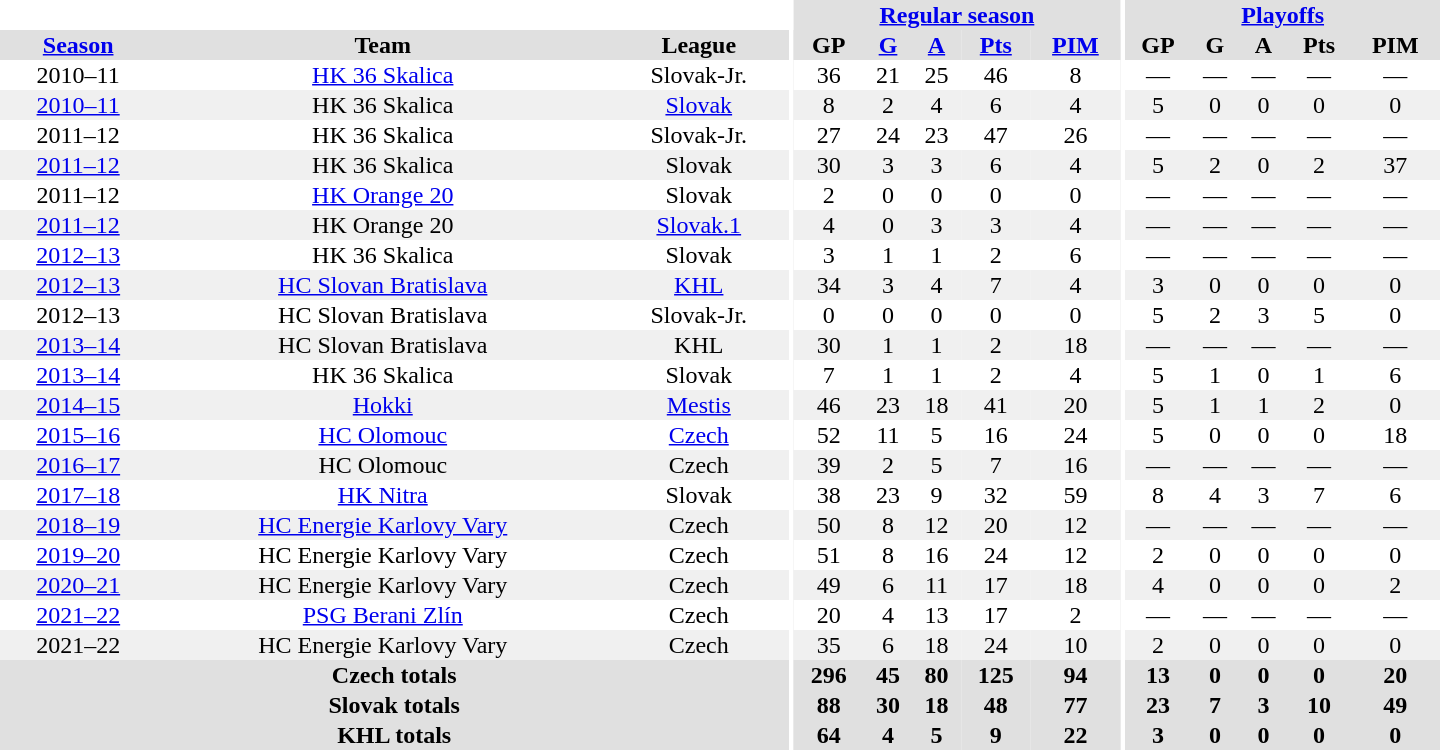<table border="0" cellpadding="1" cellspacing="0" style="text-align:center; width:60em">
<tr bgcolor="#e0e0e0">
<th colspan="3" bgcolor="#ffffff"></th>
<th rowspan="99" bgcolor="#ffffff"></th>
<th colspan="5"><a href='#'>Regular season</a></th>
<th rowspan="99" bgcolor="#ffffff"></th>
<th colspan="5"><a href='#'>Playoffs</a></th>
</tr>
<tr bgcolor="#e0e0e0">
<th><a href='#'>Season</a></th>
<th>Team</th>
<th>League</th>
<th>GP</th>
<th><a href='#'>G</a></th>
<th><a href='#'>A</a></th>
<th><a href='#'>Pts</a></th>
<th><a href='#'>PIM</a></th>
<th>GP</th>
<th>G</th>
<th>A</th>
<th>Pts</th>
<th>PIM</th>
</tr>
<tr>
<td>2010–11</td>
<td><a href='#'>HK 36 Skalica</a></td>
<td>Slovak-Jr.</td>
<td>36</td>
<td>21</td>
<td>25</td>
<td>46</td>
<td>8</td>
<td>—</td>
<td>—</td>
<td>—</td>
<td>—</td>
<td>—</td>
</tr>
<tr bgcolor="#f0f0f0">
<td><a href='#'>2010–11</a></td>
<td>HK 36 Skalica</td>
<td><a href='#'>Slovak</a></td>
<td>8</td>
<td>2</td>
<td>4</td>
<td>6</td>
<td>4</td>
<td>5</td>
<td>0</td>
<td>0</td>
<td>0</td>
<td>0</td>
</tr>
<tr>
<td>2011–12</td>
<td>HK 36 Skalica</td>
<td>Slovak-Jr.</td>
<td>27</td>
<td>24</td>
<td>23</td>
<td>47</td>
<td>26</td>
<td>—</td>
<td>—</td>
<td>—</td>
<td>—</td>
<td>—</td>
</tr>
<tr bgcolor="#f0f0f0">
<td><a href='#'>2011–12</a></td>
<td>HK 36 Skalica</td>
<td>Slovak</td>
<td>30</td>
<td>3</td>
<td>3</td>
<td>6</td>
<td>4</td>
<td>5</td>
<td>2</td>
<td>0</td>
<td>2</td>
<td>37</td>
</tr>
<tr>
<td>2011–12</td>
<td><a href='#'>HK Orange 20</a></td>
<td>Slovak</td>
<td>2</td>
<td>0</td>
<td>0</td>
<td>0</td>
<td>0</td>
<td>—</td>
<td>—</td>
<td>—</td>
<td>—</td>
<td>—</td>
</tr>
<tr bgcolor="#f0f0f0">
<td><a href='#'>2011–12</a></td>
<td>HK Orange 20</td>
<td><a href='#'>Slovak.1</a></td>
<td>4</td>
<td>0</td>
<td>3</td>
<td>3</td>
<td>4</td>
<td>—</td>
<td>—</td>
<td>—</td>
<td>—</td>
<td>—</td>
</tr>
<tr>
<td><a href='#'>2012–13</a></td>
<td>HK 36 Skalica</td>
<td>Slovak</td>
<td>3</td>
<td>1</td>
<td>1</td>
<td>2</td>
<td>6</td>
<td>—</td>
<td>—</td>
<td>—</td>
<td>—</td>
<td>—</td>
</tr>
<tr bgcolor="#f0f0f0">
<td><a href='#'>2012–13</a></td>
<td><a href='#'>HC Slovan Bratislava</a></td>
<td><a href='#'>KHL</a></td>
<td>34</td>
<td>3</td>
<td>4</td>
<td>7</td>
<td>4</td>
<td>3</td>
<td>0</td>
<td>0</td>
<td>0</td>
<td>0</td>
</tr>
<tr>
<td>2012–13</td>
<td>HC Slovan Bratislava</td>
<td>Slovak-Jr.</td>
<td>0</td>
<td>0</td>
<td>0</td>
<td>0</td>
<td>0</td>
<td>5</td>
<td>2</td>
<td>3</td>
<td>5</td>
<td>0</td>
</tr>
<tr bgcolor="#f0f0f0">
<td><a href='#'>2013–14</a></td>
<td>HC Slovan Bratislava</td>
<td>KHL</td>
<td>30</td>
<td>1</td>
<td>1</td>
<td>2</td>
<td>18</td>
<td>—</td>
<td>—</td>
<td>—</td>
<td>—</td>
<td>—</td>
</tr>
<tr>
<td><a href='#'>2013–14</a></td>
<td>HK 36 Skalica</td>
<td>Slovak</td>
<td>7</td>
<td>1</td>
<td>1</td>
<td>2</td>
<td>4</td>
<td>5</td>
<td>1</td>
<td>0</td>
<td>1</td>
<td>6</td>
</tr>
<tr bgcolor="#f0f0f0">
<td><a href='#'>2014–15</a></td>
<td><a href='#'>Hokki</a></td>
<td><a href='#'>Mestis</a></td>
<td>46</td>
<td>23</td>
<td>18</td>
<td>41</td>
<td>20</td>
<td>5</td>
<td>1</td>
<td>1</td>
<td>2</td>
<td>0</td>
</tr>
<tr>
<td><a href='#'>2015–16</a></td>
<td><a href='#'>HC Olomouc</a></td>
<td><a href='#'>Czech</a></td>
<td>52</td>
<td>11</td>
<td>5</td>
<td>16</td>
<td>24</td>
<td>5</td>
<td>0</td>
<td>0</td>
<td>0</td>
<td>18</td>
</tr>
<tr bgcolor="#f0f0f0">
<td><a href='#'>2016–17</a></td>
<td>HC Olomouc</td>
<td>Czech</td>
<td>39</td>
<td>2</td>
<td>5</td>
<td>7</td>
<td>16</td>
<td>—</td>
<td>—</td>
<td>—</td>
<td>—</td>
<td>—</td>
</tr>
<tr>
<td><a href='#'>2017–18</a></td>
<td><a href='#'>HK Nitra</a></td>
<td>Slovak</td>
<td>38</td>
<td>23</td>
<td>9</td>
<td>32</td>
<td>59</td>
<td>8</td>
<td>4</td>
<td>3</td>
<td>7</td>
<td>6</td>
</tr>
<tr bgcolor="#f0f0f0">
<td><a href='#'>2018–19</a></td>
<td><a href='#'>HC Energie Karlovy Vary</a></td>
<td>Czech</td>
<td>50</td>
<td>8</td>
<td>12</td>
<td>20</td>
<td>12</td>
<td>—</td>
<td>—</td>
<td>—</td>
<td>—</td>
<td>—</td>
</tr>
<tr>
<td><a href='#'>2019–20</a></td>
<td>HC Energie Karlovy Vary</td>
<td>Czech</td>
<td>51</td>
<td>8</td>
<td>16</td>
<td>24</td>
<td>12</td>
<td>2</td>
<td>0</td>
<td>0</td>
<td>0</td>
<td>0</td>
</tr>
<tr bgcolor="#f0f0f0">
<td><a href='#'>2020–21</a></td>
<td>HC Energie Karlovy Vary</td>
<td>Czech</td>
<td>49</td>
<td>6</td>
<td>11</td>
<td>17</td>
<td>18</td>
<td>4</td>
<td>0</td>
<td>0</td>
<td>0</td>
<td>2</td>
</tr>
<tr>
<td><a href='#'>2021–22</a></td>
<td><a href='#'>PSG Berani Zlín</a></td>
<td>Czech</td>
<td>20</td>
<td>4</td>
<td>13</td>
<td>17</td>
<td>2</td>
<td>—</td>
<td>—</td>
<td>—</td>
<td>—</td>
<td>—</td>
</tr>
<tr bgcolor="#f0f0f0">
<td>2021–22</td>
<td>HC Energie Karlovy Vary</td>
<td>Czech</td>
<td>35</td>
<td>6</td>
<td>18</td>
<td>24</td>
<td>10</td>
<td>2</td>
<td>0</td>
<td>0</td>
<td>0</td>
<td>0</td>
</tr>
<tr bgcolor="#e0e0e0">
<th colspan="3">Czech totals</th>
<th>296</th>
<th>45</th>
<th>80</th>
<th>125</th>
<th>94</th>
<th>13</th>
<th>0</th>
<th>0</th>
<th>0</th>
<th>20</th>
</tr>
<tr bgcolor="#e0e0e0">
<th colspan="3">Slovak totals</th>
<th>88</th>
<th>30</th>
<th>18</th>
<th>48</th>
<th>77</th>
<th>23</th>
<th>7</th>
<th>3</th>
<th>10</th>
<th>49</th>
</tr>
<tr bgcolor="#e0e0e0">
<th colspan="3">KHL totals</th>
<th>64</th>
<th>4</th>
<th>5</th>
<th>9</th>
<th>22</th>
<th>3</th>
<th>0</th>
<th>0</th>
<th>0</th>
<th>0</th>
</tr>
</table>
